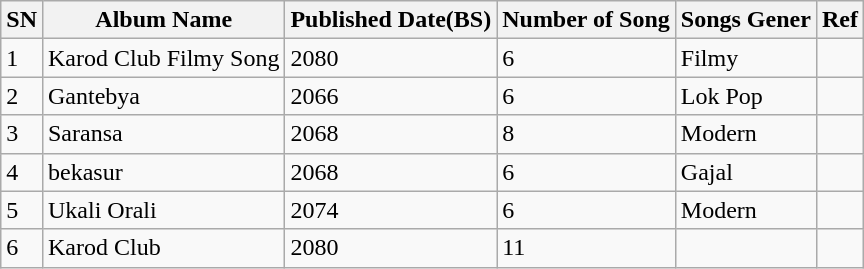<table class="wikitable sortable">
<tr>
<th>SN</th>
<th>Album Name</th>
<th>Published Date(BS)</th>
<th>Number of Song</th>
<th>Songs Gener</th>
<th>Ref</th>
</tr>
<tr>
<td>1</td>
<td>Karod Club Filmy Song</td>
<td>2080</td>
<td>6</td>
<td>Filmy</td>
<td></td>
</tr>
<tr>
<td>2</td>
<td>Gantebya</td>
<td>2066</td>
<td>6</td>
<td>Lok Pop</td>
<td></td>
</tr>
<tr>
<td>3</td>
<td>Saransa</td>
<td>2068</td>
<td>8</td>
<td>Modern</td>
<td></td>
</tr>
<tr>
<td>4</td>
<td>bekasur</td>
<td>2068</td>
<td>6</td>
<td>Gajal</td>
<td></td>
</tr>
<tr>
<td>5</td>
<td>Ukali Orali</td>
<td>2074</td>
<td>6</td>
<td>Modern</td>
<td></td>
</tr>
<tr>
<td>6</td>
<td>Karod Club</td>
<td>2080</td>
<td>11</td>
<td></td>
<td></td>
</tr>
</table>
